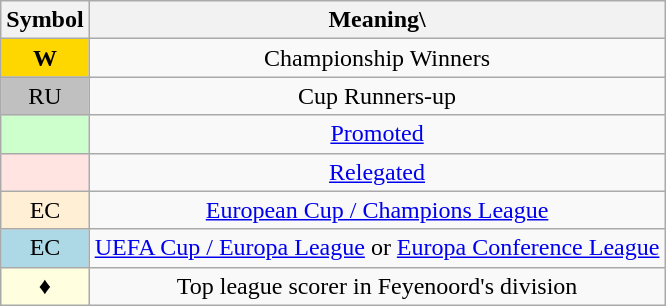<table class="wikitable" style="text-align:center">
<tr>
<th scope=col>Symbol</th>
<th scope=col>Meaning\</th>
</tr>
<tr>
<td style=background:gold><span><strong>W</strong></span></td>
<td>Championship Winners</td>
</tr>
<tr>
<td style=background:silver>RU</td>
<td>Cup Runners-up</td>
</tr>
<tr>
<td style=background:#cfc></td>
<td><a href='#'>Promoted</a></td>
</tr>
<tr>
<td style=background:MistyRose></td>
<td><a href='#'>Relegated</a></td>
</tr>
<tr>
<td style=background:PapayaWhip>EC</td>
<td><a href='#'>European Cup / Champions League</a></td>
</tr>
<tr>
<td style=background:lightblue>EC</td>
<td><a href='#'>UEFA Cup / Europa League</a> or <a href='#'>Europa Conference League</a></td>
</tr>
<tr>
<td style=background:lightyellow>♦</td>
<td>Top league scorer in Feyenoord's division</td>
</tr>
</table>
